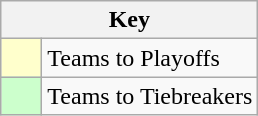<table class="wikitable" style="text-align: center;">
<tr>
<th colspan=2>Key</th>
</tr>
<tr>
<td style="background:#ffffcc; width:20px;"></td>
<td align=left>Teams to Playoffs</td>
</tr>
<tr>
<td style="background:#ccffcc; width:20px;"></td>
<td align=left>Teams to Tiebreakers</td>
</tr>
</table>
